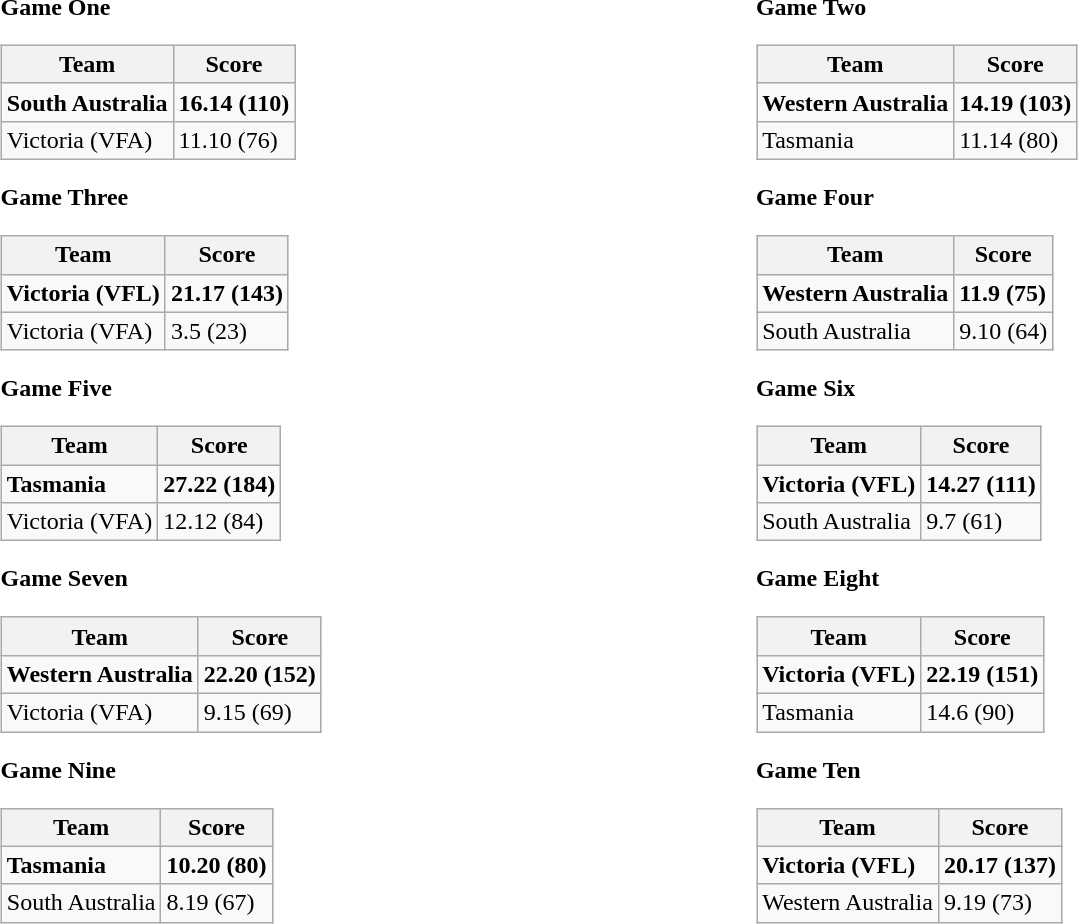<table width="60%">
<tr>
<td valign="top" width="60%"><br><strong>Game One</strong><table class="wikitable">
<tr>
<th>Team</th>
<th>Score</th>
</tr>
<tr>
<td><strong>South Australia</strong></td>
<td><strong>16.14 (110)</strong></td>
</tr>
<tr>
<td>Victoria (VFA)</td>
<td>11.10 (76)</td>
</tr>
</table>
<strong>Game Three</strong><table class="wikitable">
<tr>
<th>Team</th>
<th>Score</th>
</tr>
<tr>
<td><strong>Victoria (VFL)</strong></td>
<td><strong>21.17 (143)</strong></td>
</tr>
<tr>
<td>Victoria (VFA)</td>
<td>3.5 (23)</td>
</tr>
</table>
<strong>Game Five</strong><table class="wikitable">
<tr>
<th>Team</th>
<th>Score</th>
</tr>
<tr>
<td><strong>Tasmania</strong></td>
<td><strong>27.22 (184)</strong></td>
</tr>
<tr>
<td>Victoria (VFA)</td>
<td>12.12 (84)</td>
</tr>
</table>
<strong>Game Seven</strong><table class="wikitable">
<tr>
<th>Team</th>
<th>Score</th>
</tr>
<tr>
<td><strong>Western Australia</strong></td>
<td><strong>22.20 (152)</strong></td>
</tr>
<tr>
<td>Victoria (VFA)</td>
<td>9.15 (69)</td>
</tr>
</table>
<strong>Game Nine</strong><table class="wikitable">
<tr>
<th>Team</th>
<th>Score</th>
</tr>
<tr>
<td><strong>Tasmania</strong></td>
<td><strong>10.20 (80)</strong></td>
</tr>
<tr>
<td>South Australia</td>
<td>8.19 (67)</td>
</tr>
</table>
</td>
<td valign="top" width="30%"><br><strong>Game Two</strong><table class="wikitable">
<tr>
<th>Team</th>
<th>Score</th>
</tr>
<tr>
<td><strong>Western Australia</strong></td>
<td><strong>14.19 (103)</strong></td>
</tr>
<tr>
<td>Tasmania</td>
<td>11.14 (80)</td>
</tr>
</table>
<strong>Game Four</strong><table class="wikitable">
<tr>
<th>Team</th>
<th>Score</th>
</tr>
<tr>
<td><strong>Western Australia</strong></td>
<td><strong>11.9 (75)</strong></td>
</tr>
<tr>
<td>South Australia</td>
<td>9.10 (64)</td>
</tr>
</table>
<strong>Game Six</strong><table class="wikitable">
<tr>
<th>Team</th>
<th>Score</th>
</tr>
<tr>
<td><strong>Victoria (VFL)</strong></td>
<td><strong>14.27 (111)</strong></td>
</tr>
<tr>
<td>South Australia</td>
<td>9.7 (61)</td>
</tr>
</table>
<strong>Game Eight</strong><table class="wikitable">
<tr>
<th>Team</th>
<th>Score</th>
</tr>
<tr>
<td><strong>Victoria (VFL)</strong></td>
<td><strong>22.19 (151)</strong></td>
</tr>
<tr>
<td>Tasmania</td>
<td>14.6 (90)</td>
</tr>
</table>
<strong>Game Ten</strong><table class="wikitable">
<tr>
<th>Team</th>
<th>Score</th>
</tr>
<tr>
<td><strong>Victoria (VFL)</strong></td>
<td><strong>20.17 (137)</strong></td>
</tr>
<tr>
<td>Western Australia</td>
<td>9.19 (73)</td>
</tr>
</table>
</td>
</tr>
</table>
